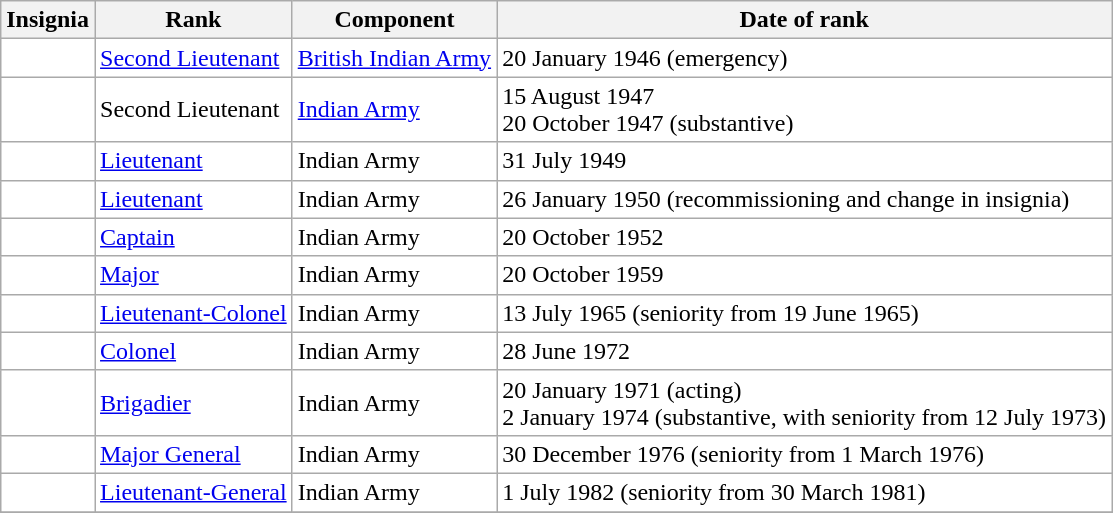<table class="wikitable" style="background:white">
<tr>
<th>Insignia</th>
<th>Rank</th>
<th>Component</th>
<th>Date of rank</th>
</tr>
<tr>
<td align="center"></td>
<td><a href='#'>Second Lieutenant</a></td>
<td><a href='#'>British Indian Army</a></td>
<td>20 January 1946 (emergency)</td>
</tr>
<tr>
<td align="center"></td>
<td>Second Lieutenant</td>
<td><a href='#'>Indian Army</a></td>
<td>15 August 1947<br>20 October 1947 (substantive)</td>
</tr>
<tr>
<td align="center"></td>
<td><a href='#'>Lieutenant</a></td>
<td>Indian Army</td>
<td>31 July 1949</td>
</tr>
<tr>
<td align="center"></td>
<td><a href='#'>Lieutenant</a></td>
<td>Indian Army</td>
<td>26 January 1950 (recommissioning and change in insignia)</td>
</tr>
<tr>
<td align="center"></td>
<td><a href='#'>Captain</a></td>
<td>Indian Army</td>
<td>20 October 1952</td>
</tr>
<tr>
<td align="center"></td>
<td><a href='#'>Major</a></td>
<td>Indian Army</td>
<td>20 October 1959</td>
</tr>
<tr>
<td align="center"></td>
<td><a href='#'>Lieutenant-Colonel</a></td>
<td>Indian Army</td>
<td>13 July 1965 (seniority from 19 June 1965)</td>
</tr>
<tr>
<td align="center"></td>
<td><a href='#'>Colonel</a></td>
<td>Indian Army</td>
<td>28 June 1972</td>
</tr>
<tr>
<td align="center"></td>
<td><a href='#'>Brigadier</a></td>
<td>Indian Army</td>
<td>20 January 1971 (acting)<br>2 January 1974 (substantive, with seniority from 12 July 1973)</td>
</tr>
<tr>
<td align="center"></td>
<td><a href='#'>Major General</a></td>
<td>Indian Army</td>
<td>30 December 1976 (seniority from 1 March 1976)</td>
</tr>
<tr>
<td align="center"></td>
<td><a href='#'>Lieutenant-General</a></td>
<td>Indian Army</td>
<td>1 July 1982 (seniority from 30 March 1981)</td>
</tr>
<tr>
</tr>
</table>
